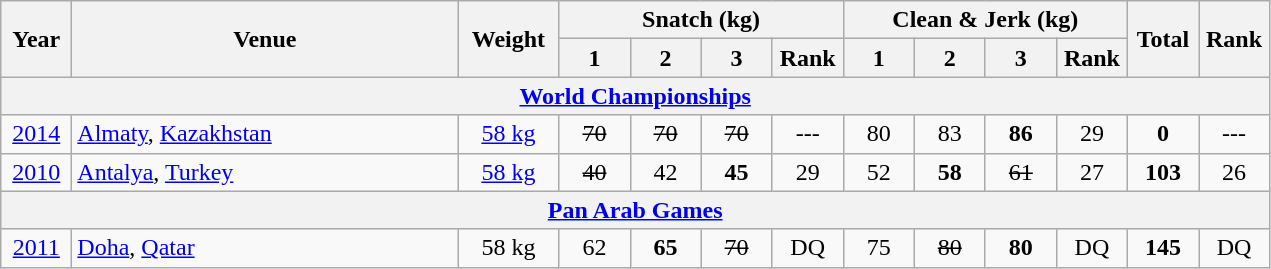<table class = "wikitable" style="text-align:center;">
<tr>
<th rowspan=2 width=40>Year</th>
<th rowspan=2 width=250>Venue</th>
<th rowspan=2 width=60>Weight</th>
<th colspan=4>Snatch (kg)</th>
<th colspan=4>Clean & Jerk (kg)</th>
<th rowspan=2 width=40>Total</th>
<th rowspan=2 width=40>Rank</th>
</tr>
<tr>
<th width=40>1</th>
<th width=40>2</th>
<th width=40>3</th>
<th width=40>Rank</th>
<th width=40>1</th>
<th width=40>2</th>
<th width=40>3</th>
<th width=40>Rank</th>
</tr>
<tr>
<th colspan=13><a href='#'>World Championships</a></th>
</tr>
<tr>
<td><a href='#'>2014</a></td>
<td align=left> <a href='#'>Almaty</a>, <a href='#'>Kazakhstan</a></td>
<td><a href='#'>58 kg</a></td>
<td><s> 70</s></td>
<td><s> 70</s></td>
<td><s> 70</s></td>
<td>---</td>
<td>80</td>
<td>83</td>
<td><strong>86</strong></td>
<td>29</td>
<td><strong>0</strong></td>
<td>---</td>
</tr>
<tr>
<td><a href='#'>2010</a></td>
<td align=left> <a href='#'>Antalya</a>, <a href='#'>Turkey</a></td>
<td><a href='#'>58 kg</a></td>
<td><s>40</s></td>
<td>42</td>
<td><strong>45</strong></td>
<td>29</td>
<td>52</td>
<td><strong>58</strong></td>
<td><s>61</s></td>
<td>27</td>
<td><strong>103</strong></td>
<td>26</td>
</tr>
<tr>
<th colspan=13><a href='#'>Pan Arab Games</a></th>
</tr>
<tr>
<td><a href='#'>2011</a></td>
<td align=left> <a href='#'>Doha</a>, <a href='#'>Qatar</a></td>
<td>58 kg</td>
<td>62</td>
<td><strong>65</strong></td>
<td><s>70</s></td>
<td>DQ</td>
<td>75</td>
<td><s>80</s></td>
<td><strong>80</strong></td>
<td>DQ</td>
<td><strong>145</strong></td>
<td>DQ</td>
</tr>
</table>
